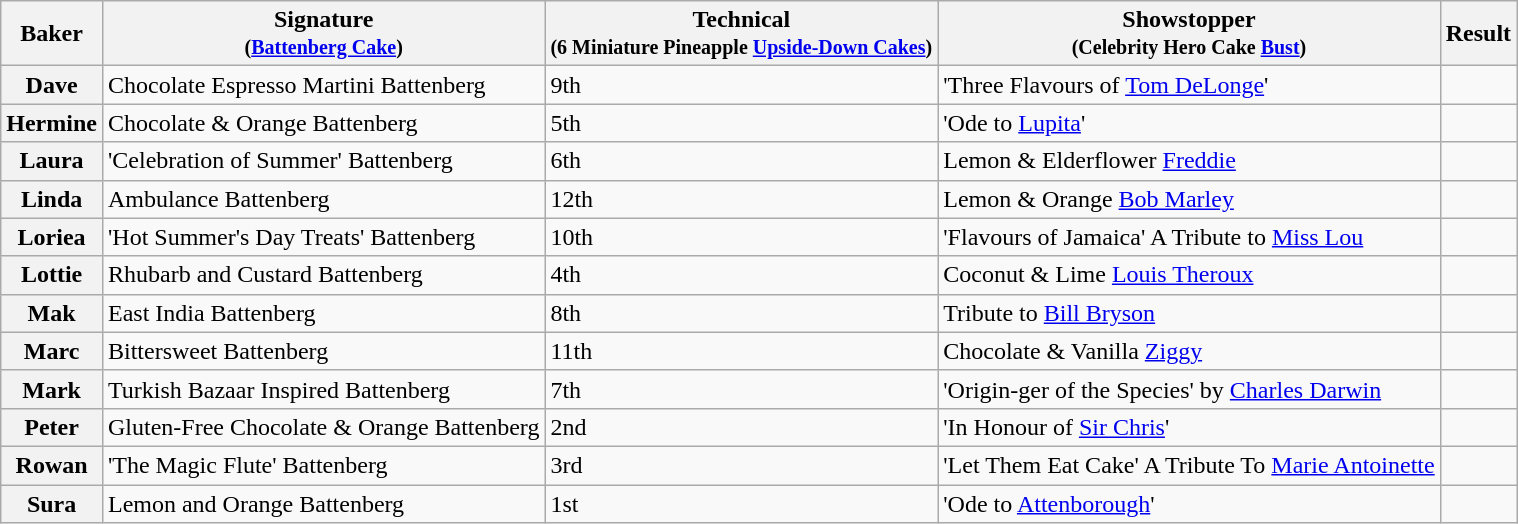<table class="wikitable sortable col3center sticky-header">
<tr>
<th scope="col">Baker</th>
<th scope="col" class="unsortable">Signature<br><small>(<a href='#'>Battenberg Cake</a>)</small></th>
<th scope="col">Technical<br><small>(6 Miniature Pineapple <a href='#'>Upside-Down Cakes</a>)</small></th>
<th scope="col" class="unsortable">Showstopper<br><small>(Celebrity Hero Cake <a href='#'>Bust</a>)</small></th>
<th scope="col">Result</th>
</tr>
<tr>
<th scope="row">Dave</th>
<td>Chocolate Espresso Martini Battenberg</td>
<td>9th</td>
<td>'Three Flavours of <a href='#'>Tom DeLonge</a>'</td>
<td></td>
</tr>
<tr>
<th scope="row">Hermine</th>
<td>Chocolate & Orange Battenberg</td>
<td>5th</td>
<td>'Ode to <a href='#'>Lupita</a>'</td>
<td></td>
</tr>
<tr>
<th scope="row">Laura</th>
<td>'Celebration of Summer' Battenberg</td>
<td>6th</td>
<td>Lemon & Elderflower <a href='#'>Freddie</a></td>
<td></td>
</tr>
<tr>
<th scope="row">Linda</th>
<td>Ambulance Battenberg</td>
<td>12th</td>
<td>Lemon & Orange <a href='#'>Bob Marley</a></td>
<td></td>
</tr>
<tr>
<th scope="row">Loriea</th>
<td>'Hot Summer's Day Treats' Battenberg</td>
<td>10th</td>
<td>'Flavours of Jamaica' A Tribute to <a href='#'>Miss Lou</a></td>
<td></td>
</tr>
<tr>
<th scope="row">Lottie</th>
<td>Rhubarb and Custard Battenberg</td>
<td>4th</td>
<td>Coconut & Lime <a href='#'>Louis Theroux</a></td>
<td></td>
</tr>
<tr>
<th scope="row">Mak</th>
<td>East India Battenberg</td>
<td>8th</td>
<td>Tribute to <a href='#'>Bill Bryson</a></td>
<td></td>
</tr>
<tr>
<th scope="row">Marc</th>
<td>Bittersweet Battenberg</td>
<td>11th</td>
<td>Chocolate & Vanilla <a href='#'>Ziggy</a></td>
<td></td>
</tr>
<tr>
<th scope="row">Mark</th>
<td>Turkish Bazaar Inspired Battenberg</td>
<td>7th</td>
<td>'Origin-ger of the Species' by <a href='#'>Charles Darwin</a></td>
<td></td>
</tr>
<tr>
<th scope="row">Peter</th>
<td>Gluten-Free Chocolate & Orange Battenberg</td>
<td>2nd</td>
<td>'In Honour of <a href='#'>Sir Chris</a>'</td>
<td></td>
</tr>
<tr>
<th scope="row">Rowan</th>
<td>'The Magic Flute' Battenberg</td>
<td>3rd</td>
<td>'Let Them Eat Cake' A Tribute To <a href='#'>Marie Antoinette</a></td>
<td></td>
</tr>
<tr>
<th scope="row">Sura</th>
<td>Lemon and Orange Battenberg</td>
<td>1st</td>
<td>'Ode to <a href='#'>Attenborough</a>'</td>
<td></td>
</tr>
</table>
